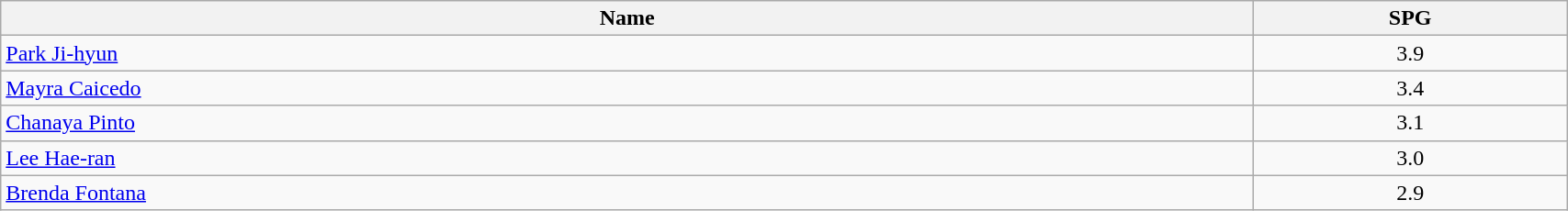<table class=wikitable width="90%">
<tr>
<th width="80%">Name</th>
<th width="20%">SPG</th>
</tr>
<tr>
<td> <a href='#'>Park Ji-hyun</a></td>
<td align=center>3.9</td>
</tr>
<tr>
<td> <a href='#'>Mayra Caicedo</a></td>
<td align=center>3.4</td>
</tr>
<tr>
<td> <a href='#'>Chanaya Pinto</a></td>
<td align=center>3.1</td>
</tr>
<tr>
<td> <a href='#'>Lee Hae-ran</a></td>
<td align=center>3.0</td>
</tr>
<tr>
<td> <a href='#'>Brenda Fontana</a></td>
<td align=center>2.9</td>
</tr>
</table>
